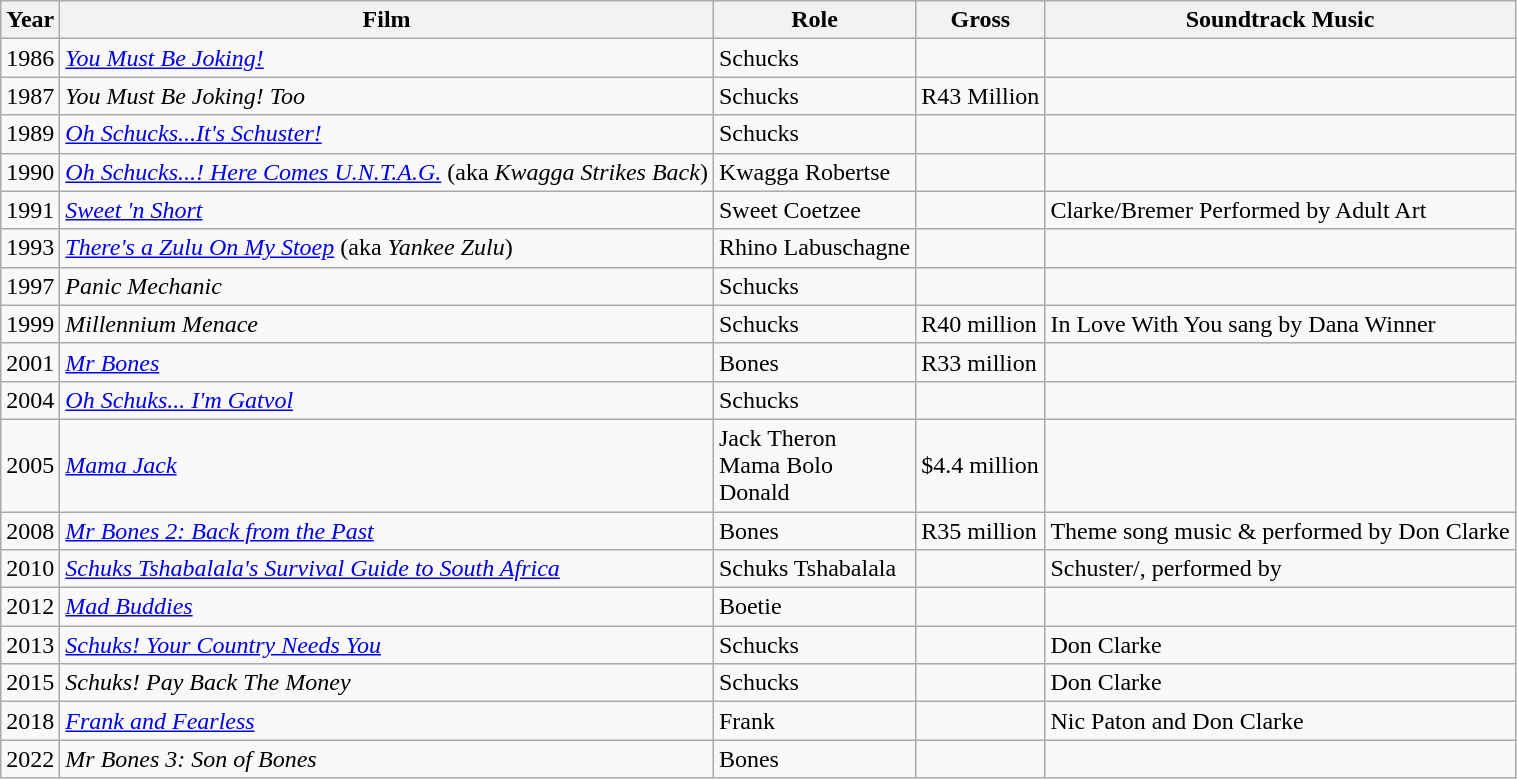<table class="wikitable sortable">
<tr>
<th>Year</th>
<th>Film</th>
<th>Role</th>
<th>Gross</th>
<th>Soundtrack Music</th>
</tr>
<tr>
<td>1986</td>
<td><em><a href='#'>You Must Be Joking!</a></em></td>
<td>Schucks</td>
<td></td>
<td></td>
</tr>
<tr>
<td>1987</td>
<td><em>You Must Be Joking! Too</em></td>
<td>Schucks</td>
<td>R43 Million</td>
<td></td>
</tr>
<tr>
<td>1989</td>
<td><em><a href='#'>Oh Schucks...It's Schuster!</a></em></td>
<td>Schucks</td>
<td></td>
<td></td>
</tr>
<tr>
<td>1990</td>
<td><em><a href='#'>Oh Schucks...! Here Comes U.N.T.A.G.</a></em> (aka <em>Kwagga Strikes Back</em>)</td>
<td>Kwagga Robertse</td>
<td></td>
<td></td>
</tr>
<tr>
<td>1991</td>
<td><em><a href='#'>Sweet 'n Short</a></em></td>
<td>Sweet Coetzee</td>
<td></td>
<td>Clarke/Bremer Performed by Adult Art</td>
</tr>
<tr>
<td>1993</td>
<td><em><a href='#'>There's a Zulu On My Stoep</a></em> (aka <em>Yankee Zulu</em>)</td>
<td>Rhino Labuschagne</td>
<td></td>
<td></td>
</tr>
<tr>
<td>1997</td>
<td><em>Panic Mechanic</em></td>
<td>Schucks</td>
<td></td>
<td></td>
</tr>
<tr>
<td>1999</td>
<td><em>Millennium Menace</em></td>
<td>Schucks</td>
<td>R40 million</td>
<td>In Love With You sang by Dana Winner</td>
</tr>
<tr>
<td>2001</td>
<td><em><a href='#'>Mr Bones</a></em></td>
<td>Bones</td>
<td>R33 million</td>
<td></td>
</tr>
<tr>
<td>2004</td>
<td><em><a href='#'>Oh Schuks... I'm Gatvol</a></em></td>
<td>Schucks</td>
<td></td>
<td></td>
</tr>
<tr>
<td>2005</td>
<td><em><a href='#'>Mama Jack</a></em></td>
<td>Jack Theron<br>Mama Bolo<br>Donald</td>
<td>$4.4 million</td>
<td></td>
</tr>
<tr>
<td>2008</td>
<td><em><a href='#'>Mr Bones 2: Back from the Past</a></em></td>
<td>Bones</td>
<td>R35 million</td>
<td>Theme song music & performed by Don Clarke</td>
</tr>
<tr>
<td>2010</td>
<td><em><a href='#'>Schuks Tshabalala's Survival Guide to South Africa</a></em></td>
<td>Schuks Tshabalala</td>
<td></td>
<td>Schuster/, performed by </td>
</tr>
<tr>
<td>2012</td>
<td><em><a href='#'>Mad Buddies</a></em></td>
<td>Boetie</td>
<td></td>
<td></td>
</tr>
<tr>
<td>2013</td>
<td><em><a href='#'>Schuks! Your Country Needs You</a></em></td>
<td>Schucks</td>
<td></td>
<td>Don Clarke</td>
</tr>
<tr>
<td>2015</td>
<td><em>Schuks! Pay Back The Money</em></td>
<td>Schucks</td>
<td></td>
<td>Don Clarke</td>
</tr>
<tr>
<td>2018</td>
<td><em><a href='#'>Frank and Fearless</a></em></td>
<td>Frank</td>
<td></td>
<td>Nic Paton and Don Clarke</td>
</tr>
<tr>
<td>2022</td>
<td><em>Mr Bones 3: Son of Bones</em></td>
<td>Bones</td>
<td></td>
<td></td>
</tr>
</table>
